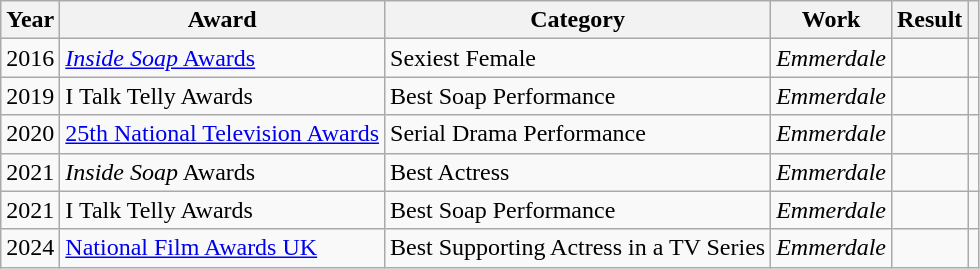<table class="wikitable sortable">
<tr>
<th>Year</th>
<th>Award</th>
<th>Category</th>
<th>Work</th>
<th>Result</th>
<th scope=col class=unsortable></th>
</tr>
<tr>
<td>2016</td>
<td><a href='#'><em>Inside Soap</em> Awards</a></td>
<td>Sexiest Female</td>
<td><em>Emmerdale</em></td>
<td></td>
<td align="center"></td>
</tr>
<tr>
<td>2019</td>
<td>I Talk Telly Awards</td>
<td>Best Soap Performance</td>
<td><em>Emmerdale</em></td>
<td></td>
<td align="center"></td>
</tr>
<tr>
<td>2020</td>
<td><a href='#'>25th National Television Awards</a></td>
<td>Serial Drama Performance</td>
<td><em>Emmerdale</em></td>
<td></td>
<td align="center"></td>
</tr>
<tr>
<td>2021</td>
<td><em>Inside Soap</em> Awards</td>
<td>Best Actress</td>
<td><em>Emmerdale</em></td>
<td></td>
<td align="center"></td>
</tr>
<tr>
<td>2021</td>
<td>I Talk Telly Awards</td>
<td>Best Soap Performance</td>
<td><em>Emmerdale</em></td>
<td></td>
<td align="center"></td>
</tr>
<tr>
<td>2024</td>
<td><a href='#'>National Film Awards UK</a></td>
<td>Best Supporting Actress in a TV Series</td>
<td><em>Emmerdale</em></td>
<td></td>
<td align="center"></td>
</tr>
</table>
